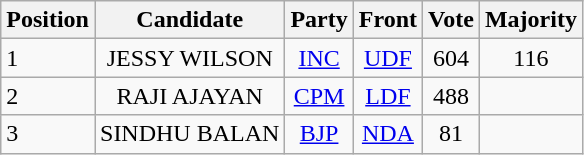<table class="wikitable">
<tr>
<th scope="col">Position</th>
<th scope="col">Candidate</th>
<th scope="col">Party</th>
<th scope="col">Front</th>
<th scope="col">Vote</th>
<th scope="col">Majority</th>
</tr>
<tr>
<td>1</td>
<td align="center">JESSY WILSON</td>
<td align="center"><a href='#'>INC</a></td>
<td align="center"><a href='#'>UDF</a></td>
<td align="center">604</td>
<td align="center">116</td>
</tr>
<tr>
<td>2</td>
<td align="center">RAJI AJAYAN</td>
<td align="center"><a href='#'>CPM</a></td>
<td align="center"><a href='#'>LDF</a></td>
<td align="center">488</td>
<td align="center"></td>
</tr>
<tr>
<td>3</td>
<td align="center">SINDHU BALAN</td>
<td align="center"><a href='#'>BJP</a></td>
<td align="center"><a href='#'>NDA</a></td>
<td align="center">81</td>
<td align="center"></td>
</tr>
</table>
